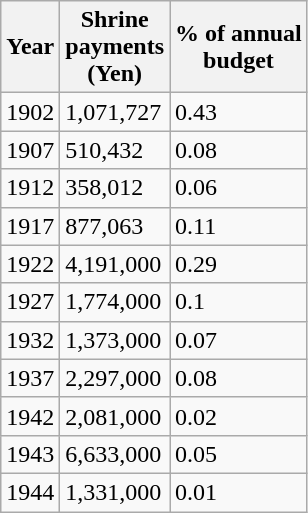<table class="wikitable floatright" style="border-spacing: 2px; border: 1px solid darkgray;">
<tr>
<th align="center">Year</th>
<th align="center">Shrine<br>payments<br>(Yen)</th>
<th align="center">% of annual<br>budget</th>
</tr>
<tr>
<td>1902</td>
<td>1,071,727</td>
<td>0.43</td>
</tr>
<tr>
<td>1907</td>
<td>510,432</td>
<td>0.08</td>
</tr>
<tr>
<td>1912</td>
<td>358,012</td>
<td>0.06</td>
</tr>
<tr>
<td>1917</td>
<td>877,063</td>
<td>0.11</td>
</tr>
<tr>
<td>1922</td>
<td>4,191,000</td>
<td>0.29</td>
</tr>
<tr>
<td>1927</td>
<td>1,774,000</td>
<td>0.1</td>
</tr>
<tr>
<td>1932</td>
<td>1,373,000</td>
<td>0.07</td>
</tr>
<tr>
<td>1937</td>
<td>2,297,000</td>
<td>0.08</td>
</tr>
<tr>
<td>1942</td>
<td>2,081,000</td>
<td>0.02</td>
</tr>
<tr>
<td>1943</td>
<td>6,633,000</td>
<td>0.05</td>
</tr>
<tr>
<td>1944</td>
<td>1,331,000</td>
<td>0.01</td>
</tr>
</table>
